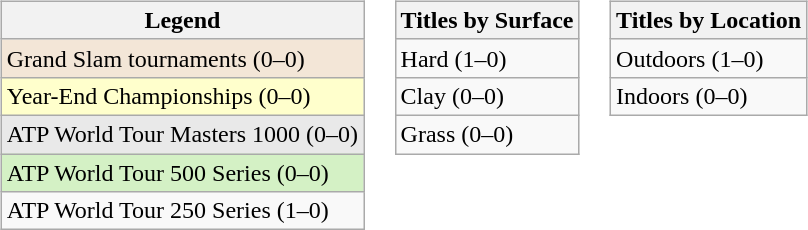<table>
<tr valign=top>
<td><br><table class=wikitable>
<tr>
<th>Legend</th>
</tr>
<tr bgcolor=f3e6d7>
<td>Grand Slam tournaments (0–0)</td>
</tr>
<tr bgcolor=ffffcc>
<td>Year-End Championships (0–0)</td>
</tr>
<tr bgcolor=e9e9e9>
<td>ATP World Tour Masters 1000 (0–0)</td>
</tr>
<tr bgcolor=d4f1c5>
<td>ATP World Tour 500 Series (0–0)</td>
</tr>
<tr>
<td>ATP World Tour 250 Series (1–0)</td>
</tr>
</table>
</td>
<td><br><table class=wikitable>
<tr>
<th>Titles by Surface</th>
</tr>
<tr>
<td>Hard (1–0)</td>
</tr>
<tr>
<td>Clay (0–0)</td>
</tr>
<tr>
<td>Grass (0–0)</td>
</tr>
</table>
</td>
<td><br><table class=wikitable>
<tr>
<th>Titles by Location</th>
</tr>
<tr>
<td>Outdoors (1–0)</td>
</tr>
<tr>
<td>Indoors (0–0)</td>
</tr>
</table>
</td>
</tr>
</table>
